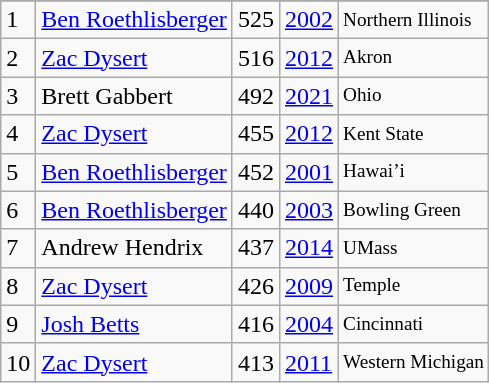<table class="wikitable">
<tr>
</tr>
<tr>
<td>1</td>
<td><a href='#'>Ben Roethlisberger</a></td>
<td>525</td>
<td><a href='#'>2002</a></td>
<td style="font-size:80%;">Northern Illinois</td>
</tr>
<tr>
<td>2</td>
<td><a href='#'>Zac Dysert</a></td>
<td>516</td>
<td><a href='#'>2012</a></td>
<td style="font-size:80%;">Akron</td>
</tr>
<tr>
<td>3</td>
<td>Brett Gabbert</td>
<td>492</td>
<td><a href='#'>2021</a></td>
<td style="font-size:80%;">Ohio</td>
</tr>
<tr>
<td>4</td>
<td><a href='#'>Zac Dysert</a></td>
<td>455</td>
<td><a href='#'>2012</a></td>
<td style="font-size:80%;">Kent State</td>
</tr>
<tr>
<td>5</td>
<td><a href='#'>Ben Roethlisberger</a></td>
<td>452</td>
<td><a href='#'>2001</a></td>
<td style="font-size:80%;">Hawai’i</td>
</tr>
<tr>
<td>6</td>
<td><a href='#'>Ben Roethlisberger</a></td>
<td>440</td>
<td><a href='#'>2003</a></td>
<td style="font-size:80%;">Bowling Green</td>
</tr>
<tr>
<td>7</td>
<td>Andrew Hendrix</td>
<td>437</td>
<td><a href='#'>2014</a></td>
<td style="font-size:80%;">UMass</td>
</tr>
<tr>
<td>8</td>
<td><a href='#'>Zac Dysert</a></td>
<td>426</td>
<td><a href='#'>2009</a></td>
<td style="font-size:80%;">Temple</td>
</tr>
<tr>
<td>9</td>
<td><a href='#'>Josh Betts</a></td>
<td>416</td>
<td><a href='#'>2004</a></td>
<td style="font-size:80%;">Cincinnati</td>
</tr>
<tr>
<td>10</td>
<td><a href='#'>Zac Dysert</a></td>
<td>413</td>
<td><a href='#'>2011</a></td>
<td style="font-size:80%;">Western Michigan</td>
</tr>
</table>
